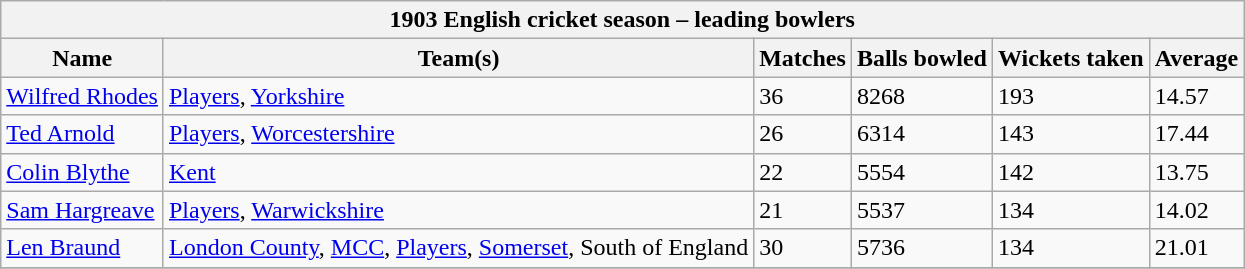<table class="wikitable">
<tr>
<th bgcolor="#efefef" colspan="6">1903 English cricket season – leading bowlers</th>
</tr>
<tr bgcolor="#efefef">
<th>Name</th>
<th>Team(s)</th>
<th>Matches</th>
<th>Balls bowled</th>
<th>Wickets taken</th>
<th>Average</th>
</tr>
<tr>
<td><a href='#'>Wilfred Rhodes</a></td>
<td><a href='#'>Players</a>, <a href='#'>Yorkshire</a></td>
<td>36</td>
<td>8268</td>
<td>193</td>
<td>14.57</td>
</tr>
<tr>
<td><a href='#'>Ted Arnold</a></td>
<td><a href='#'>Players</a>, <a href='#'>Worcestershire</a></td>
<td>26</td>
<td>6314</td>
<td>143</td>
<td>17.44</td>
</tr>
<tr>
<td><a href='#'>Colin Blythe</a></td>
<td><a href='#'>Kent</a></td>
<td>22</td>
<td>5554</td>
<td>142</td>
<td>13.75</td>
</tr>
<tr>
<td><a href='#'>Sam Hargreave</a></td>
<td><a href='#'>Players</a>, <a href='#'>Warwickshire</a></td>
<td>21</td>
<td>5537</td>
<td>134</td>
<td>14.02</td>
</tr>
<tr>
<td><a href='#'>Len Braund</a></td>
<td><a href='#'>London County</a>, <a href='#'>MCC</a>, <a href='#'>Players</a>, <a href='#'>Somerset</a>, South of England</td>
<td>30</td>
<td>5736</td>
<td>134</td>
<td>21.01</td>
</tr>
<tr>
</tr>
</table>
